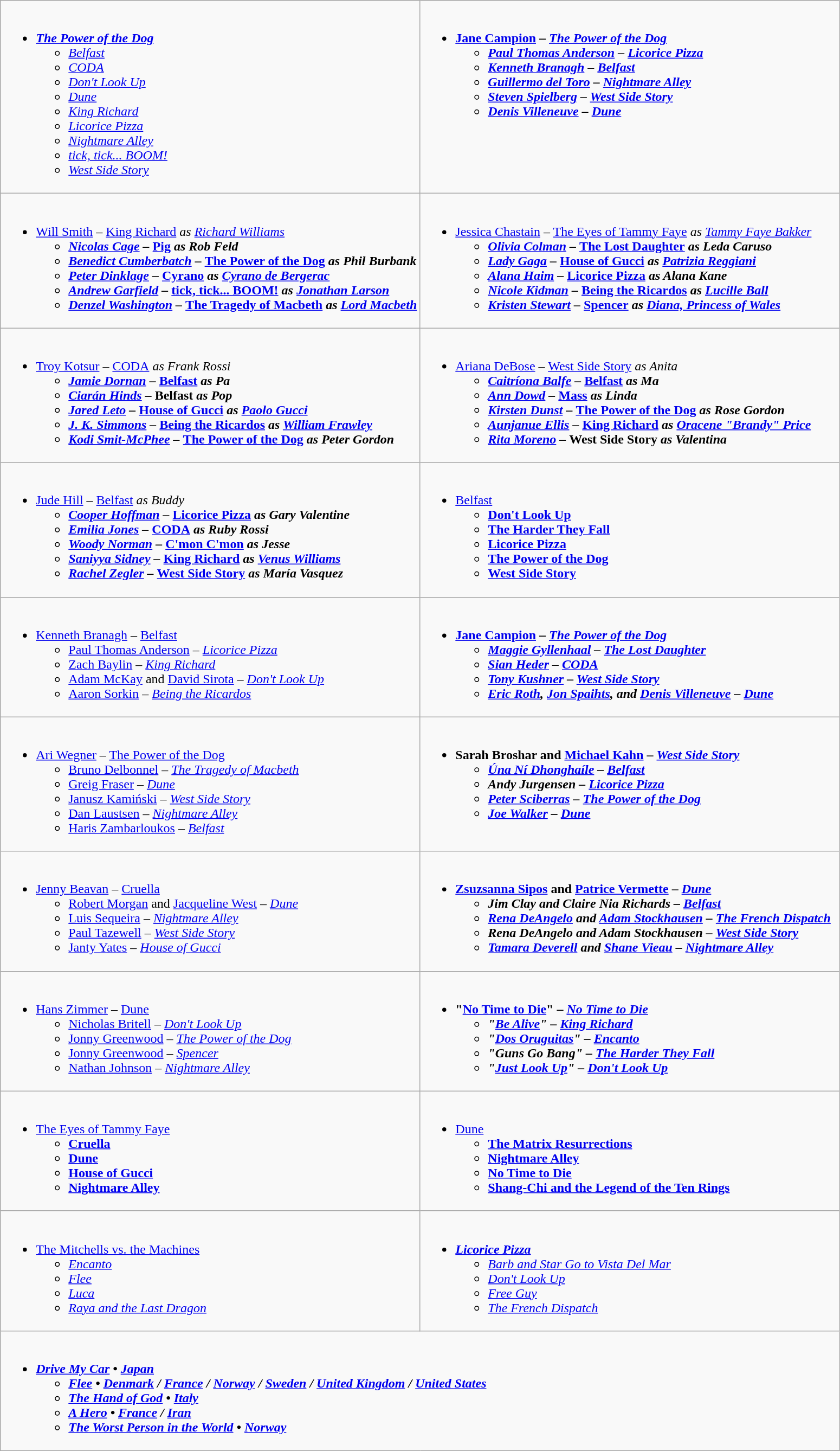<table class=wikitable>
<tr>
<td valign="top" width="50%"><br><ul><li><strong><em><a href='#'>The Power of the Dog</a></em></strong><ul><li><em><a href='#'>Belfast</a></em></li><li><em><a href='#'>CODA</a></em></li><li><em><a href='#'>Don't Look Up</a></em></li><li><em><a href='#'>Dune</a></em></li><li><em><a href='#'>King Richard</a></em></li><li><em><a href='#'>Licorice Pizza</a></em></li><li><em><a href='#'>Nightmare Alley</a></em></li><li><em><a href='#'>tick, tick... BOOM!</a></em></li><li><em><a href='#'>West Side Story</a></em></li></ul></li></ul></td>
<td valign="top" width="50%"><br><ul><li><strong><a href='#'>Jane Campion</a> – <em><a href='#'>The Power of the Dog</a><strong><em><ul><li><a href='#'>Paul Thomas Anderson</a> – </em><a href='#'>Licorice Pizza</a><em></li><li><a href='#'>Kenneth Branagh</a> – </em><a href='#'>Belfast</a><em></li><li><a href='#'>Guillermo del Toro</a> – </em><a href='#'>Nightmare Alley</a><em></li><li><a href='#'>Steven Spielberg</a> – </em><a href='#'>West Side Story</a><em></li><li><a href='#'>Denis Villeneuve</a> – </em><a href='#'>Dune</a><em></li></ul></li></ul></td>
</tr>
<tr>
<td valign="top" width="50%"><br><ul><li></strong><a href='#'>Will Smith</a> – </em><a href='#'>King Richard</a><em> as <a href='#'>Richard Williams</a><strong><ul><li><a href='#'>Nicolas Cage</a> – </em><a href='#'>Pig</a><em> as Rob Feld</li><li><a href='#'>Benedict Cumberbatch</a> – </em><a href='#'>The Power of the Dog</a><em> as Phil Burbank</li><li><a href='#'>Peter Dinklage</a> – </em><a href='#'>Cyrano</a><em> as <a href='#'>Cyrano de Bergerac</a></li><li><a href='#'>Andrew Garfield</a> – </em><a href='#'>tick, tick... BOOM!</a><em> as <a href='#'>Jonathan Larson</a></li><li><a href='#'>Denzel Washington</a> – </em><a href='#'>The Tragedy of Macbeth</a><em> as <a href='#'>Lord Macbeth</a></li></ul></li></ul></td>
<td valign="top" width="50%"><br><ul><li></strong><a href='#'>Jessica Chastain</a> – </em><a href='#'>The Eyes of Tammy Faye</a><em> as <a href='#'>Tammy Faye Bakker</a><strong><ul><li><a href='#'>Olivia Colman</a> – </em><a href='#'>The Lost Daughter</a><em> as Leda Caruso</li><li><a href='#'>Lady Gaga</a> – </em><a href='#'>House of Gucci</a><em> as <a href='#'>Patrizia Reggiani</a></li><li><a href='#'>Alana Haim</a> – </em><a href='#'>Licorice Pizza</a><em> as Alana Kane</li><li><a href='#'>Nicole Kidman</a> – </em><a href='#'>Being the Ricardos</a><em> as <a href='#'>Lucille Ball</a></li><li><a href='#'>Kristen Stewart</a> – </em><a href='#'>Spencer</a><em> as <a href='#'>Diana, Princess of Wales</a></li></ul></li></ul></td>
</tr>
<tr>
<td valign="top" width="50%"><br><ul><li></strong><a href='#'>Troy Kotsur</a> – </em><a href='#'>CODA</a><em> as Frank Rossi<strong><ul><li><a href='#'>Jamie Dornan</a> – </em><a href='#'>Belfast</a><em> as Pa</li><li><a href='#'>Ciarán Hinds</a> – </em>Belfast<em> as Pop</li><li><a href='#'>Jared Leto</a> – </em><a href='#'>House of Gucci</a><em> as <a href='#'>Paolo Gucci</a></li><li><a href='#'>J. K. Simmons</a> – </em><a href='#'>Being the Ricardos</a><em> as <a href='#'>William Frawley</a></li><li><a href='#'>Kodi Smit-McPhee</a> – </em><a href='#'>The Power of the Dog</a><em> as Peter Gordon</li></ul></li></ul></td>
<td valign="top" width="50%"><br><ul><li></strong><a href='#'>Ariana DeBose</a> – </em><a href='#'>West Side Story</a><em> as Anita<strong><ul><li><a href='#'>Caitríona Balfe</a> – </em><a href='#'>Belfast</a><em> as Ma</li><li><a href='#'>Ann Dowd</a> – </em><a href='#'>Mass</a><em> as Linda</li><li><a href='#'>Kirsten Dunst</a> – </em><a href='#'>The Power of the Dog</a><em> as Rose Gordon</li><li><a href='#'>Aunjanue Ellis</a> – </em><a href='#'>King Richard</a><em> as <a href='#'>Oracene "Brandy" Price</a></li><li><a href='#'>Rita Moreno</a> – </em>West Side Story<em> as Valentina</li></ul></li></ul></td>
</tr>
<tr>
<td valign="top" width="50%"><br><ul><li></strong><a href='#'>Jude Hill</a> – </em><a href='#'>Belfast</a><em> as Buddy<strong><ul><li><a href='#'>Cooper Hoffman</a> – </em><a href='#'>Licorice Pizza</a><em> as Gary Valentine</li><li><a href='#'>Emilia Jones</a> – </em><a href='#'>CODA</a><em> as Ruby Rossi</li><li><a href='#'>Woody Norman</a> – </em><a href='#'>C'mon C'mon</a><em> as Jesse</li><li><a href='#'>Saniyya Sidney</a> – </em><a href='#'>King Richard</a><em> as <a href='#'>Venus Williams</a></li><li><a href='#'>Rachel Zegler</a> – </em><a href='#'>West Side Story</a><em> as María Vasquez</li></ul></li></ul></td>
<td valign="top" width="50%"><br><ul><li></em></strong><a href='#'>Belfast</a><strong><em><ul><li></em><a href='#'>Don't Look Up</a><em></li><li></em><a href='#'>The Harder They Fall</a><em></li><li></em><a href='#'>Licorice Pizza</a><em></li><li></em><a href='#'>The Power of the Dog</a><em></li><li></em><a href='#'>West Side Story</a><em></li></ul></li></ul></td>
</tr>
<tr>
<td valign="top" width="50%"><br><ul><li></strong><a href='#'>Kenneth Branagh</a> – </em><a href='#'>Belfast</a></em></strong><ul><li><a href='#'>Paul Thomas Anderson</a> – <em><a href='#'>Licorice Pizza</a></em></li><li><a href='#'>Zach Baylin</a> – <em><a href='#'>King Richard</a></em></li><li><a href='#'>Adam McKay</a> and <a href='#'>David Sirota</a> – <em><a href='#'>Don't Look Up</a></em></li><li><a href='#'>Aaron Sorkin</a> – <em><a href='#'>Being the Ricardos</a></em></li></ul></li></ul></td>
<td valign="top" width="50%"><br><ul><li><strong><a href='#'>Jane Campion</a> – <em><a href='#'>The Power of the Dog</a><strong><em><ul><li><a href='#'>Maggie Gyllenhaal</a> – </em><a href='#'>The Lost Daughter</a><em></li><li><a href='#'>Sian Heder</a> – </em><a href='#'>CODA</a><em></li><li><a href='#'>Tony Kushner</a> – </em><a href='#'>West Side Story</a><em></li><li><a href='#'>Eric Roth</a>, <a href='#'>Jon Spaihts</a>, and <a href='#'>Denis Villeneuve</a> – </em><a href='#'>Dune</a><em></li></ul></li></ul></td>
</tr>
<tr>
<td valign="top" width="50%"><br><ul><li></strong><a href='#'>Ari Wegner</a> – </em><a href='#'>The Power of the Dog</a></em></strong><ul><li><a href='#'>Bruno Delbonnel</a> – <em><a href='#'>The Tragedy of Macbeth</a></em></li><li><a href='#'>Greig Fraser</a> – <em><a href='#'>Dune</a></em></li><li><a href='#'>Janusz Kamiński</a> – <em><a href='#'>West Side Story</a></em></li><li><a href='#'>Dan Laustsen</a> – <em><a href='#'>Nightmare Alley</a></em></li><li><a href='#'>Haris Zambarloukos</a> – <em><a href='#'>Belfast</a></em></li></ul></li></ul></td>
<td valign="top" width="50%"><br><ul><li><strong>Sarah Broshar and <a href='#'>Michael Kahn</a> – <em><a href='#'>West Side Story</a><strong><em><ul><li><a href='#'>Úna Ní Dhonghaíle</a> – </em><a href='#'>Belfast</a><em></li><li>Andy Jurgensen – </em><a href='#'>Licorice Pizza</a><em></li><li><a href='#'>Peter Sciberras</a> – </em><a href='#'>The Power of the Dog</a><em></li><li><a href='#'>Joe Walker</a> – </em><a href='#'>Dune</a><em></li></ul></li></ul></td>
</tr>
<tr>
<td valign="top" width="50%"><br><ul><li></strong><a href='#'>Jenny Beavan</a> – </em><a href='#'>Cruella</a></em></strong><ul><li><a href='#'>Robert Morgan</a> and <a href='#'>Jacqueline West</a> – <em><a href='#'>Dune</a></em></li><li><a href='#'>Luis Sequeira</a> – <em><a href='#'>Nightmare Alley</a></em></li><li><a href='#'>Paul Tazewell</a> – <em><a href='#'>West Side Story</a></em></li><li><a href='#'>Janty Yates</a> – <em><a href='#'>House of Gucci</a></em></li></ul></li></ul></td>
<td valign="top" width="50%"><br><ul><li><strong><a href='#'>Zsuzsanna Sipos</a> and <a href='#'>Patrice Vermette</a> – <em><a href='#'>Dune</a><strong><em><ul><li>Jim Clay and Claire Nia Richards – </em><a href='#'>Belfast</a><em></li><li><a href='#'>Rena DeAngelo</a> and <a href='#'>Adam Stockhausen</a> – </em><a href='#'>The French Dispatch</a><em></li><li>Rena DeAngelo and Adam Stockhausen – </em><a href='#'>West Side Story</a><em></li><li><a href='#'>Tamara Deverell</a> and <a href='#'>Shane Vieau</a> – </em><a href='#'>Nightmare Alley</a><em></li></ul></li></ul></td>
</tr>
<tr>
<td valign="top" width="50%"><br><ul><li></strong><a href='#'>Hans Zimmer</a> – </em><a href='#'>Dune</a></em></strong><ul><li><a href='#'>Nicholas Britell</a> – <em><a href='#'>Don't Look Up</a></em></li><li><a href='#'>Jonny Greenwood</a> – <em><a href='#'>The Power of the Dog</a></em></li><li><a href='#'>Jonny Greenwood</a> – <em><a href='#'>Spencer</a></em></li><li><a href='#'>Nathan Johnson</a> – <em><a href='#'>Nightmare Alley</a></em></li></ul></li></ul></td>
<td valign="top" width="50%"><br><ul><li><strong>"<a href='#'>No Time to Die</a>" – <em><a href='#'>No Time to Die</a><strong><em><ul><li>"<a href='#'>Be Alive</a>" – </em><a href='#'>King Richard</a><em></li><li>"<a href='#'>Dos Oruguitas</a>" – </em><a href='#'>Encanto</a><em></li><li>"Guns Go Bang" – </em><a href='#'>The Harder They Fall</a><em></li><li>"<a href='#'>Just Look Up</a>" – </em><a href='#'>Don't Look Up</a><em></li></ul></li></ul></td>
</tr>
<tr>
<td valign="top" width="50%"><br><ul><li></em></strong><a href='#'>The Eyes of Tammy Faye</a><strong><em><ul><li></em><a href='#'>Cruella</a><em></li><li></em><a href='#'>Dune</a><em></li><li></em><a href='#'>House of Gucci</a><em></li><li></em><a href='#'>Nightmare Alley</a><em></li></ul></li></ul></td>
<td valign="top" width="50%"><br><ul><li></em></strong><a href='#'>Dune</a><strong><em><ul><li></em><a href='#'>The Matrix Resurrections</a><em></li><li></em><a href='#'>Nightmare Alley</a><em></li><li></em><a href='#'>No Time to Die</a><em></li><li></em><a href='#'>Shang-Chi and the Legend of the Ten Rings</a><em></li></ul></li></ul></td>
</tr>
<tr>
<td valign="top" width="50%"><br><ul><li></em></strong><a href='#'>The Mitchells vs. the Machines</a></em></strong><ul><li><em><a href='#'>Encanto</a></em></li><li><em><a href='#'>Flee</a></em></li><li><em><a href='#'>Luca</a></em></li><li><em><a href='#'>Raya and the Last Dragon</a></em></li></ul></li></ul></td>
<td valign="top" width="50%"><br><ul><li><strong><em><a href='#'>Licorice Pizza</a></em></strong><ul><li><em><a href='#'>Barb and Star Go to Vista Del Mar</a></em></li><li><em><a href='#'>Don't Look Up</a></em></li><li><em><a href='#'>Free Guy</a></em></li><li><em><a href='#'>The French Dispatch</a></em></li></ul></li></ul></td>
</tr>
<tr>
<td colspan="2" valign="top" width="50%"><br><ul><li><strong><em><a href='#'>Drive My Car</a><em> • <a href='#'>Japan</a><strong><ul><li></em><a href='#'>Flee</a><em> • <a href='#'>Denmark</a> / <a href='#'>France</a> / <a href='#'>Norway</a> / <a href='#'>Sweden</a> / <a href='#'>United Kingdom</a> / <a href='#'>United States</a></li><li></em><a href='#'>The Hand of God</a><em> • <a href='#'>Italy</a></li><li></em><a href='#'>A Hero</a><em> • <a href='#'>France</a> / <a href='#'>Iran</a></li><li></em><a href='#'>The Worst Person in the World</a><em> • <a href='#'>Norway</a></li></ul></li></ul></td>
</tr>
</table>
